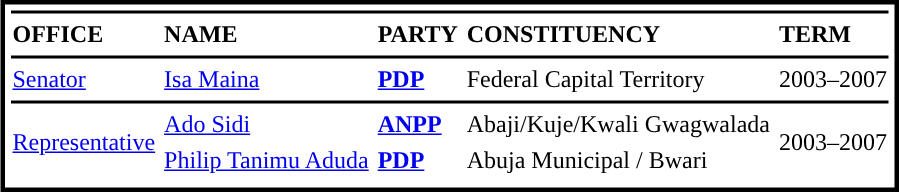<table cellpadding=1 cellspacing=4 style="margin:3px; border:3px solid #000000;">
<tr>
<td bgcolor=#000000 colspan=5></td>
</tr>
<tr>
<td><strong>OFFICE</strong></td>
<td><strong>NAME</strong></td>
<td><strong>PARTY</strong></td>
<td><strong>CONSTITUENCY</strong></td>
<td><strong>TERM</strong></td>
</tr>
<tr>
<td bgcolor=#000000 colspan=5></td>
</tr>
<tr>
<td><a href='#'>Senator</a></td>
<td><a href='#'>Isa Maina</a></td>
<td><strong><a href='#'>PDP</a></strong></td>
<td>Federal Capital Territory</td>
<td>2003–2007</td>
</tr>
<tr>
<td bgcolor=#000000 colspan=5></td>
</tr>
<tr>
<td rowspan="2"><a href='#'>Representative</a></td>
<td><a href='#'>Ado Sidi</a></td>
<td style="background:"><strong><a href='#'>ANPP</a></strong></td>
<td>Abaji/Kuje/Kwali Gwagwalada</td>
<td rowspan="2">2003–2007</td>
</tr>
<tr>
<td><a href='#'>Philip Tanimu Aduda</a></td>
<td><strong><a href='#'>PDP</a></strong></td>
<td>Abuja Municipal / Bwari</td>
</tr>
<tr>
</tr>
</table>
